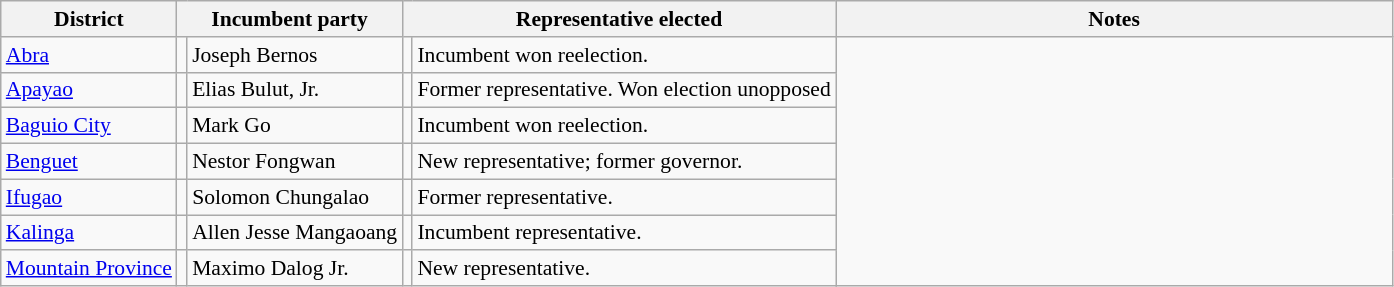<table class=wikitable style="font-size:90%;">
<tr>
<th>District</th>
<th colspan=2>Incumbent party</th>
<th colspan=3>Representative elected</th>
<th width=40%>Notes</th>
</tr>
<tr>
<td><a href='#'>Abra</a></td>
<td></td>
<td>Joseph Bernos</td>
<td></td>
<td>Incumbent won reelection.</td>
</tr>
<tr>
<td><a href='#'>Apayao</a></td>
<td></td>
<td>Elias Bulut, Jr.</td>
<td></td>
<td>Former representative. Won election unopposed</td>
</tr>
<tr>
<td><a href='#'>Baguio City</a></td>
<td></td>
<td>Mark Go</td>
<td></td>
<td>Incumbent won reelection.</td>
</tr>
<tr>
<td><a href='#'>Benguet</a></td>
<td></td>
<td>Nestor Fongwan</td>
<td></td>
<td>New representative; former governor.</td>
</tr>
<tr>
<td><a href='#'>Ifugao</a></td>
<td></td>
<td>Solomon Chungalao</td>
<td></td>
<td>Former representative.</td>
</tr>
<tr>
<td><a href='#'>Kalinga</a></td>
<td></td>
<td>Allen Jesse Mangaoang</td>
<td></td>
<td>Incumbent representative.</td>
</tr>
<tr>
<td><a href='#'>Mountain Province</a></td>
<td></td>
<td>Maximo Dalog Jr.</td>
<td></td>
<td>New representative.</td>
</tr>
</table>
